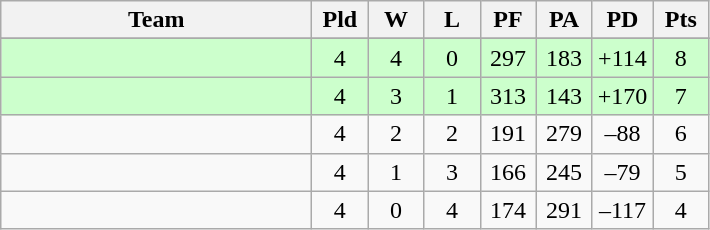<table class="wikitable" style="text-align:center;">
<tr>
<th width=200>Team</th>
<th width=30>Pld</th>
<th width=30>W</th>
<th width=30>L</th>
<th width=30>PF</th>
<th width=30>PA</th>
<th width=30>PD</th>
<th width=30>Pts</th>
</tr>
<tr>
</tr>
<tr bgcolor="#ccffcc">
<td align=left></td>
<td>4</td>
<td>4</td>
<td>0</td>
<td>297</td>
<td>183</td>
<td>+114</td>
<td>8</td>
</tr>
<tr bgcolor="#ccffcc">
<td align=left></td>
<td>4</td>
<td>3</td>
<td>1</td>
<td>313</td>
<td>143</td>
<td>+170</td>
<td>7</td>
</tr>
<tr>
<td align=left></td>
<td>4</td>
<td>2</td>
<td>2</td>
<td>191</td>
<td>279</td>
<td>–88</td>
<td>6</td>
</tr>
<tr>
<td align=left></td>
<td>4</td>
<td>1</td>
<td>3</td>
<td>166</td>
<td>245</td>
<td>–79</td>
<td>5</td>
</tr>
<tr>
<td align=left></td>
<td>4</td>
<td>0</td>
<td>4</td>
<td>174</td>
<td>291</td>
<td>–117</td>
<td>4</td>
</tr>
</table>
